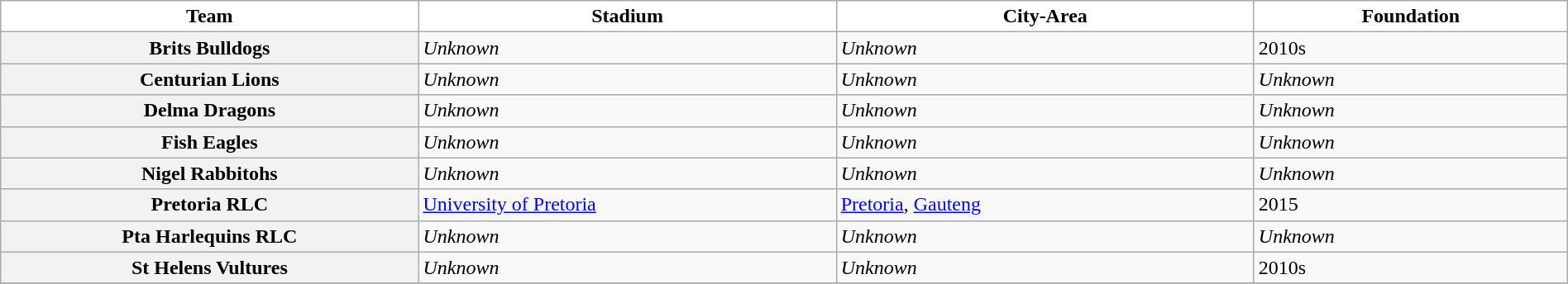<table class="wikitable" style="width:100%; text-align:left">
<tr>
<th style="background:white; width:20%">Team</th>
<th style="background:white; width:20%">Stadium</th>
<th style="background:white; width:20%">City-Area</th>
<th style="background:white; width:15%; text-align:centre">Foundation</th>
</tr>
<tr>
<th>Brits Bulldogs</th>
<td><em>Unknown</em></td>
<td><em>Unknown</em></td>
<td>2010s</td>
</tr>
<tr>
<th>Centurian Lions</th>
<td><em>Unknown</em></td>
<td><em>Unknown</em></td>
<td><em>Unknown</em></td>
</tr>
<tr>
<th>Delma Dragons</th>
<td><em>Unknown</em></td>
<td><em>Unknown</em></td>
<td><em>Unknown</em></td>
</tr>
<tr>
<th>Fish Eagles</th>
<td><em>Unknown</em></td>
<td><em>Unknown</em></td>
<td><em>Unknown</em></td>
</tr>
<tr>
<th>Nigel Rabbitohs</th>
<td><em>Unknown</em></td>
<td><em>Unknown</em></td>
<td><em>Unknown</em></td>
</tr>
<tr>
<th>Pretoria RLC</th>
<td><a href='#'>University of Pretoria</a></td>
<td><a href='#'>Pretoria</a>, <a href='#'>Gauteng</a></td>
<td>2015</td>
</tr>
<tr>
<th>Pta Harlequins RLC</th>
<td><em>Unknown</em></td>
<td><em>Unknown</em></td>
<td><em>Unknown</em></td>
</tr>
<tr>
<th>St Helens Vultures</th>
<td><em>Unknown</em></td>
<td><em>Unknown</em></td>
<td>2010s</td>
</tr>
<tr>
</tr>
</table>
